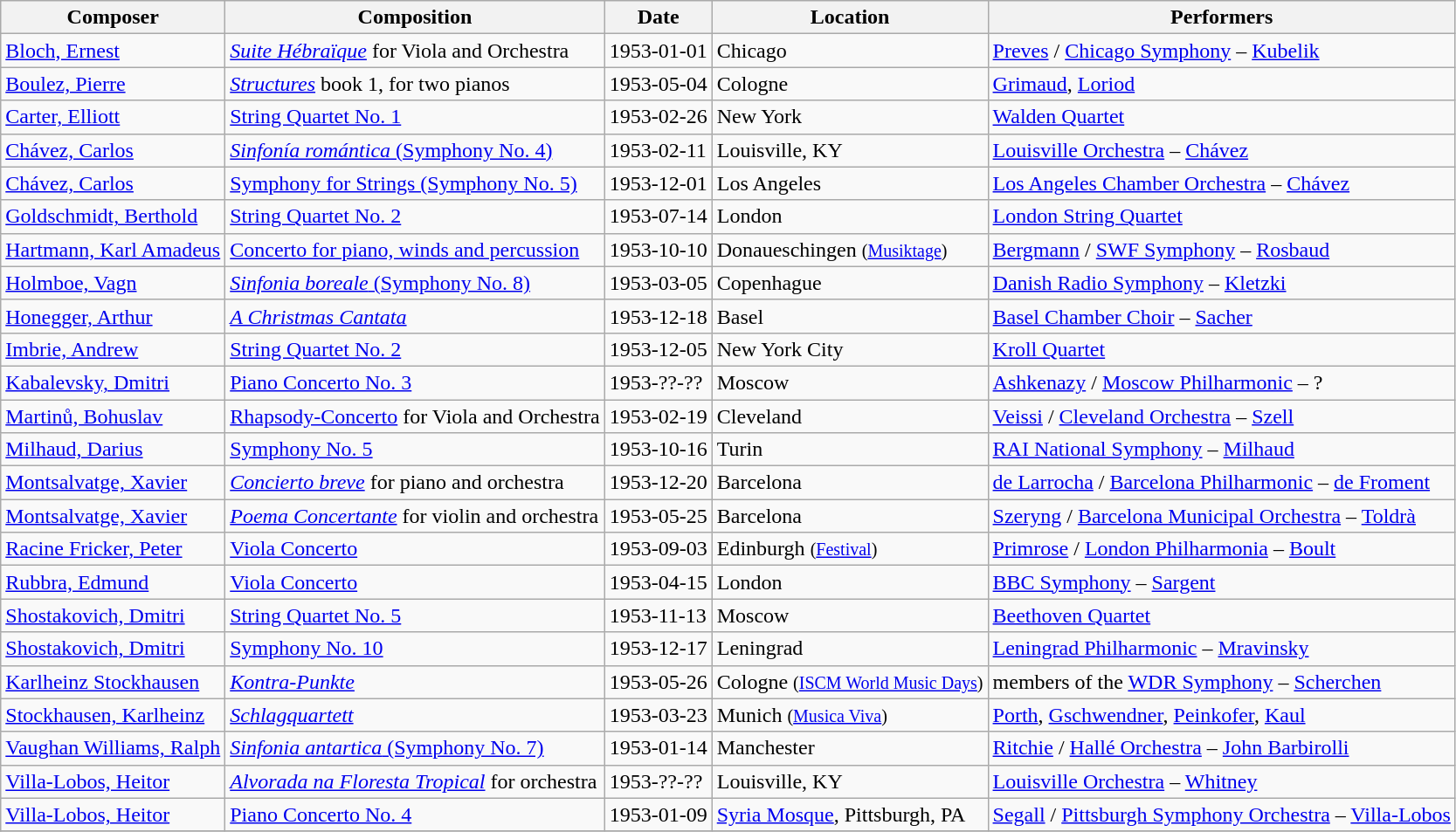<table class="wikitable sortable">
<tr>
<th>Composer</th>
<th>Composition</th>
<th>Date</th>
<th>Location</th>
<th>Performers</th>
</tr>
<tr>
<td><a href='#'>Bloch, Ernest</a></td>
<td><em><a href='#'>Suite Hébraïque</a></em> for Viola and Orchestra</td>
<td>1953-01-01</td>
<td> Chicago</td>
<td><a href='#'>Preves</a> / <a href='#'>Chicago Symphony</a> – <a href='#'>Kubelik</a></td>
</tr>
<tr>
<td><a href='#'>Boulez, Pierre</a></td>
<td><em><a href='#'>Structures</a></em> book 1, for two pianos</td>
<td>1953-05-04</td>
<td> Cologne</td>
<td><a href='#'>Grimaud</a>, <a href='#'>Loriod</a></td>
</tr>
<tr>
<td><a href='#'>Carter, Elliott</a></td>
<td><a href='#'>String Quartet No. 1</a></td>
<td>1953-02-26</td>
<td> New York</td>
<td><a href='#'>Walden Quartet</a></td>
</tr>
<tr>
<td><a href='#'>Chávez, Carlos</a></td>
<td><a href='#'><em>Sinfonía romántica</em> (Symphony No. 4)</a></td>
<td>1953-02-11</td>
<td> Louisville, KY</td>
<td><a href='#'>Louisville Orchestra</a> – <a href='#'>Chávez</a></td>
</tr>
<tr>
<td><a href='#'>Chávez, Carlos</a></td>
<td><a href='#'>Symphony for Strings (Symphony No. 5)</a></td>
<td>1953-12-01</td>
<td> Los Angeles</td>
<td><a href='#'>Los Angeles Chamber Orchestra</a> – <a href='#'>Chávez</a></td>
</tr>
<tr>
<td><a href='#'>Goldschmidt, Berthold</a></td>
<td><a href='#'>String Quartet No. 2</a></td>
<td>1953-07-14</td>
<td> London</td>
<td><a href='#'>London String Quartet</a></td>
</tr>
<tr>
<td><a href='#'>Hartmann, Karl Amadeus</a></td>
<td><a href='#'>Concerto for piano, winds and percussion</a></td>
<td>1953-10-10</td>
<td> Donaueschingen <small>(<a href='#'>Musiktage</a>)</small></td>
<td><a href='#'>Bergmann</a> / <a href='#'>SWF Symphony</a> – <a href='#'>Rosbaud</a></td>
</tr>
<tr>
<td><a href='#'>Holmboe, Vagn</a></td>
<td><a href='#'><em>Sinfonia boreale</em> (Symphony No. 8)</a></td>
<td>1953-03-05</td>
<td> Copenhague</td>
<td><a href='#'>Danish Radio Symphony</a> – <a href='#'>Kletzki</a></td>
</tr>
<tr>
<td><a href='#'>Honegger, Arthur</a></td>
<td><em><a href='#'>A Christmas Cantata</a></em></td>
<td>1953-12-18</td>
<td> Basel</td>
<td><a href='#'>Basel Chamber Choir</a> – <a href='#'>Sacher</a></td>
</tr>
<tr>
<td><a href='#'>Imbrie, Andrew</a></td>
<td><a href='#'>String Quartet No. 2</a></td>
<td>1953-12-05</td>
<td> New York City</td>
<td><a href='#'>Kroll Quartet</a></td>
</tr>
<tr>
<td><a href='#'>Kabalevsky, Dmitri</a></td>
<td><a href='#'>Piano Concerto No. 3</a></td>
<td>1953-??-??</td>
<td> Moscow</td>
<td><a href='#'>Ashkenazy</a> / <a href='#'>Moscow Philharmonic</a> – ?</td>
</tr>
<tr>
<td><a href='#'>Martinů, Bohuslav</a></td>
<td><a href='#'>Rhapsody-Concerto</a> for Viola and Orchestra</td>
<td>1953-02-19</td>
<td> Cleveland</td>
<td><a href='#'>Veissi</a> / <a href='#'>Cleveland Orchestra</a> – <a href='#'>Szell</a></td>
</tr>
<tr>
<td><a href='#'>Milhaud, Darius</a></td>
<td><a href='#'>Symphony No. 5</a></td>
<td>1953-10-16</td>
<td> Turin</td>
<td><a href='#'>RAI National Symphony</a> – <a href='#'>Milhaud</a></td>
</tr>
<tr>
<td><a href='#'>Montsalvatge, Xavier</a></td>
<td><em><a href='#'>Concierto breve</a></em> for piano and orchestra</td>
<td>1953-12-20</td>
<td> Barcelona</td>
<td><a href='#'>de Larrocha</a> / <a href='#'>Barcelona Philharmonic</a> – <a href='#'>de Froment</a></td>
</tr>
<tr>
<td><a href='#'>Montsalvatge, Xavier</a></td>
<td><em><a href='#'>Poema Concertante</a></em> for violin and orchestra</td>
<td>1953-05-25</td>
<td> Barcelona</td>
<td><a href='#'>Szeryng</a> / <a href='#'>Barcelona Municipal Orchestra</a> – <a href='#'>Toldrà</a></td>
</tr>
<tr>
<td><a href='#'>Racine Fricker, Peter</a></td>
<td><a href='#'>Viola Concerto</a></td>
<td>1953-09-03</td>
<td> Edinburgh <small>(<a href='#'>Festival</a>)</small></td>
<td><a href='#'>Primrose</a> / <a href='#'>London Philharmonia</a> – <a href='#'>Boult</a></td>
</tr>
<tr>
<td><a href='#'>Rubbra, Edmund</a></td>
<td><a href='#'>Viola Concerto</a></td>
<td>1953-04-15</td>
<td> London</td>
<td><a href='#'>BBC Symphony</a> – <a href='#'>Sargent</a></td>
</tr>
<tr>
<td><a href='#'>Shostakovich, Dmitri</a></td>
<td><a href='#'>String Quartet No. 5</a></td>
<td>1953-11-13</td>
<td> Moscow</td>
<td><a href='#'>Beethoven Quartet</a></td>
</tr>
<tr>
<td><a href='#'>Shostakovich, Dmitri</a></td>
<td><a href='#'>Symphony No. 10</a></td>
<td>1953-12-17</td>
<td> Leningrad</td>
<td><a href='#'>Leningrad Philharmonic</a> – <a href='#'>Mravinsky</a></td>
</tr>
<tr>
<td><a href='#'>Karlheinz Stockhausen</a></td>
<td><em><a href='#'>Kontra-Punkte</a></em></td>
<td>1953-05-26</td>
<td> Cologne <small>(<a href='#'>ISCM World Music Days</a>)</small></td>
<td>members of the <a href='#'>WDR Symphony</a> – <a href='#'>Scherchen</a></td>
</tr>
<tr>
<td><a href='#'>Stockhausen, Karlheinz</a></td>
<td><em><a href='#'>Schlagquartett</a></em></td>
<td>1953-03-23</td>
<td> Munich <small>(<a href='#'>Musica Viva</a>)</small></td>
<td><a href='#'>Porth</a>, <a href='#'>Gschwendner</a>, <a href='#'>Peinkofer</a>, <a href='#'>Kaul</a></td>
</tr>
<tr>
<td><a href='#'>Vaughan Williams, Ralph</a></td>
<td><a href='#'><em>Sinfonia antartica</em> (Symphony No. 7)</a></td>
<td>1953-01-14</td>
<td> Manchester</td>
<td><a href='#'>Ritchie</a> / <a href='#'>Hallé Orchestra</a> – <a href='#'>John Barbirolli</a></td>
</tr>
<tr>
<td><a href='#'>Villa-Lobos, Heitor</a></td>
<td><em><a href='#'>Alvorada na Floresta Tropical</a></em> for orchestra</td>
<td>1953-??-??</td>
<td> Louisville, KY</td>
<td><a href='#'>Louisville Orchestra</a> – <a href='#'>Whitney</a></td>
</tr>
<tr>
<td><a href='#'>Villa-Lobos, Heitor</a></td>
<td><a href='#'>Piano Concerto No. 4</a></td>
<td>1953-01-09</td>
<td> <a href='#'>Syria Mosque</a>, Pittsburgh, PA</td>
<td><a href='#'>Segall</a> / <a href='#'>Pittsburgh Symphony Orchestra</a> – <a href='#'>Villa-Lobos</a></td>
</tr>
<tr>
</tr>
</table>
